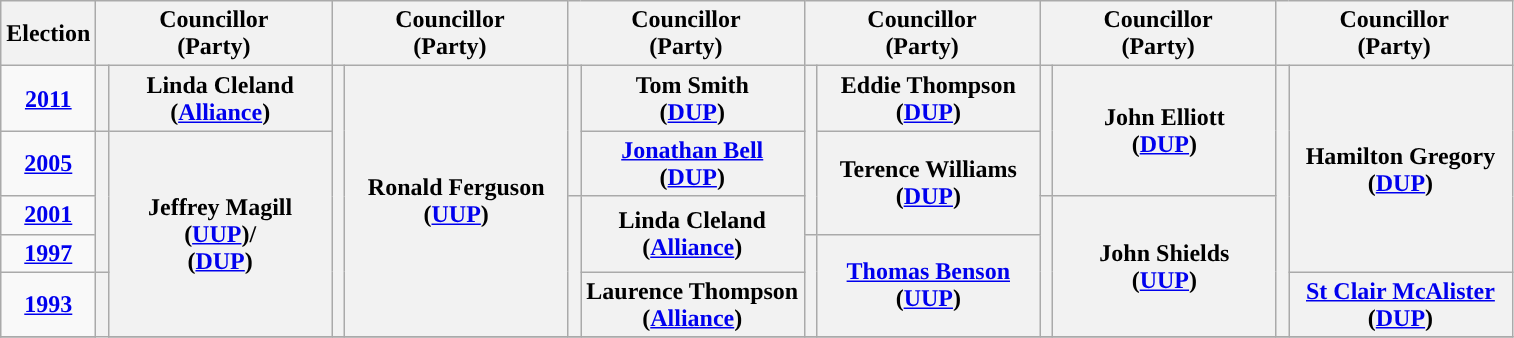<table class="wikitable" style="text-align:center">
<tr>
<th scope="col" width="50">Election</th>
<th scope="col" width="150" colspan = "2">Councillor<br> (Party)</th>
<th scope="col" width="150" colspan = "2">Councillor<br> (Party)</th>
<th scope="col" width="150" colspan = "2">Councillor<br> (Party)</th>
<th scope="col" width="150" colspan = "2">Councillor<br> (Party)</th>
<th scope="col" width="150" colspan = "2">Councillor<br> (Party)</th>
<th scope="col" width="150" colspan = "2">Councillor<br> (Party)</th>
</tr>
<tr>
<td><strong><a href='#'>2011</a></strong></td>
<th rowspan="1" width="1" style="background-color: "></th>
<th rowspan = "1">Linda Cleland <br> (<a href='#'>Alliance</a>)</th>
<th rowspan="5" width="1" style="background-color: "></th>
<th rowspan = "5">Ronald Ferguson <br> (<a href='#'>UUP</a>)</th>
<th rowspan="2" width="1" style="background-color: "></th>
<th rowspan = "1">Tom Smith <br> (<a href='#'>DUP</a>)</th>
<th rowspan="3" width="1" style="background-color: "></th>
<th rowspan = "1">Eddie Thompson <br> (<a href='#'>DUP</a>)</th>
<th rowspan="2" width="1" style="background-color: "></th>
<th rowspan = "2">John Elliott <br> (<a href='#'>DUP</a>)</th>
<th rowspan="5" width="1" style="background-color: "></th>
<th rowspan = "4">Hamilton Gregory <br> (<a href='#'>DUP</a>)</th>
</tr>
<tr>
<td><strong><a href='#'>2005</a></strong></td>
<th rowspan="3" width="1" style="background-color: "></th>
<th rowspan = "4">Jeffrey Magill <br> (<a href='#'>UUP</a>)/ <br> (<a href='#'>DUP</a>)</th>
<th rowspan = "1"><a href='#'>Jonathan Bell</a> <br> (<a href='#'>DUP</a>)</th>
<th rowspan = "2">Terence Williams <br> (<a href='#'>DUP</a>)</th>
</tr>
<tr>
<td><strong><a href='#'>2001</a></strong></td>
<th rowspan="3" width="1" style="background-color: "></th>
<th rowspan = "2">Linda Cleland <br> (<a href='#'>Alliance</a>)</th>
<th rowspan="3" width="1" style="background-color: "></th>
<th rowspan = "3">John Shields <br> (<a href='#'>UUP</a>)</th>
</tr>
<tr>
<td><strong><a href='#'>1997</a></strong></td>
<th rowspan="2" width="1" style="background-color: "></th>
<th rowspan = "2"><a href='#'>Thomas Benson</a> <br> (<a href='#'>UUP</a>)</th>
</tr>
<tr>
<td><strong><a href='#'>1993</a></strong></td>
<th rowspan="3" width="1" style="background-color: "></th>
<th rowspan = "1">Laurence Thompson <br> (<a href='#'>Alliance</a>)</th>
<th rowspan = "1"><a href='#'>St Clair McAlister</a> <br> (<a href='#'>DUP</a>)</th>
</tr>
<tr>
</tr>
</table>
